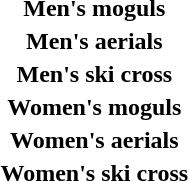<table>
<tr>
<th scope="row">Men's moguls<br></th>
<td></td>
<td></td>
<td></td>
</tr>
<tr>
<th scope="row">Men's aerials<br></th>
<td></td>
<td></td>
<td></td>
</tr>
<tr>
<th scope="row">Men's ski cross<br></th>
<td></td>
<td></td>
<td></td>
</tr>
<tr>
<th scope="row">Women's moguls<br></th>
<td></td>
<td></td>
<td></td>
</tr>
<tr>
<th scope="row">Women's aerials<br></th>
<td></td>
<td></td>
<td></td>
</tr>
<tr>
<th scope="row">Women's ski cross<br></th>
<td></td>
<td></td>
<td></td>
</tr>
</table>
